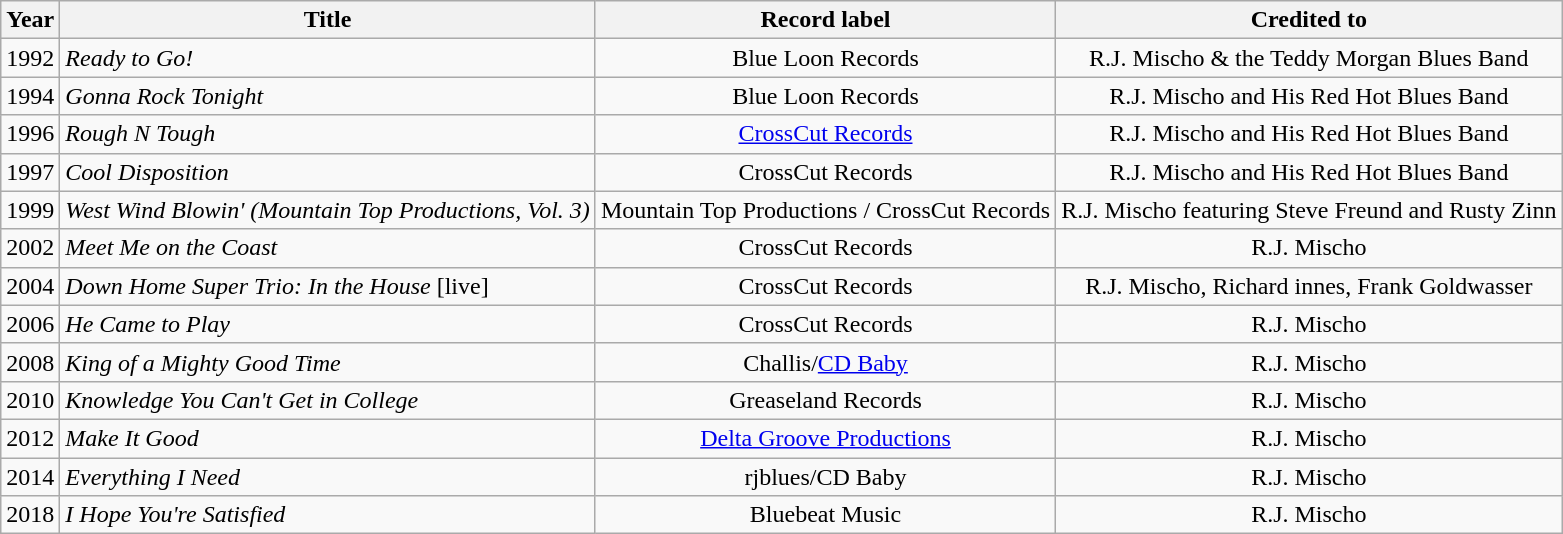<table class="wikitable sortable">
<tr>
<th>Year</th>
<th>Title</th>
<th>Record label</th>
<th>Credited to</th>
</tr>
<tr>
<td>1992</td>
<td><em>Ready to Go!</em></td>
<td style="text-align:center;">Blue Loon Records</td>
<td style="text-align:center;">R.J. Mischo & the Teddy Morgan Blues Band</td>
</tr>
<tr>
<td>1994</td>
<td><em>Gonna Rock Tonight</em></td>
<td style="text-align:center;">Blue Loon Records</td>
<td style="text-align:center;">R.J. Mischo and His Red Hot Blues Band</td>
</tr>
<tr>
<td>1996</td>
<td><em>Rough N Tough</em></td>
<td style="text-align:center;"><a href='#'>CrossCut Records</a></td>
<td style="text-align:center;">R.J. Mischo and His Red Hot Blues Band</td>
</tr>
<tr>
<td>1997</td>
<td><em>Cool Disposition</em></td>
<td style="text-align:center;">CrossCut Records</td>
<td style="text-align:center;">R.J. Mischo and His Red Hot Blues Band</td>
</tr>
<tr>
<td>1999</td>
<td><em>West Wind Blowin' (Mountain Top Productions, Vol. 3)</em></td>
<td style="text-align:center;">Mountain Top Productions / CrossCut Records</td>
<td style="text-align:center;">R.J. Mischo featuring Steve Freund and Rusty Zinn</td>
</tr>
<tr>
<td>2002</td>
<td><em>Meet Me on the Coast</em></td>
<td style="text-align:center;">CrossCut Records</td>
<td style="text-align:center;">R.J. Mischo</td>
</tr>
<tr>
<td>2004</td>
<td><em>Down Home Super Trio: In the House</em> [live]</td>
<td style="text-align:center;">CrossCut Records</td>
<td style="text-align:center;">R.J. Mischo, Richard innes, Frank Goldwasser</td>
</tr>
<tr>
<td>2006</td>
<td><em>He Came to Play</em></td>
<td style="text-align:center;">CrossCut Records</td>
<td style="text-align:center;">R.J. Mischo</td>
</tr>
<tr>
<td>2008</td>
<td><em>King of a Mighty Good Time</em></td>
<td style="text-align:center;">Challis/<a href='#'>CD Baby</a></td>
<td style="text-align:center;">R.J. Mischo</td>
</tr>
<tr>
<td>2010</td>
<td><em>Knowledge You Can't Get in College</em></td>
<td style="text-align:center;">Greaseland Records</td>
<td style="text-align:center;">R.J. Mischo</td>
</tr>
<tr>
<td>2012</td>
<td><em>Make It Good</em></td>
<td style="text-align:center;"><a href='#'>Delta Groove Productions</a></td>
<td style="text-align:center;">R.J. Mischo</td>
</tr>
<tr>
<td>2014</td>
<td><em>Everything I Need</em></td>
<td style="text-align:center;">rjblues/CD Baby</td>
<td style="text-align:center;">R.J. Mischo</td>
</tr>
<tr>
<td>2018</td>
<td><em>I Hope You're Satisfied</em></td>
<td style="text-align:center;">Bluebeat Music</td>
<td style="text-align:center;">R.J. Mischo</td>
</tr>
</table>
